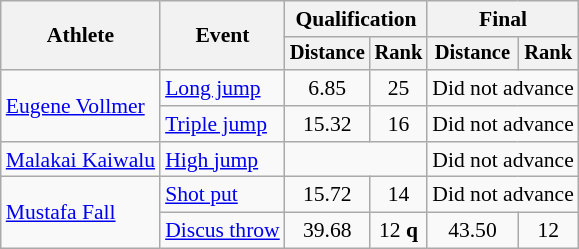<table class="wikitable" style="font-size:90%">
<tr>
<th rowspan=2>Athlete</th>
<th rowspan=2>Event</th>
<th colspan=2>Qualification</th>
<th colspan=2>Final</th>
</tr>
<tr style="font-size:95%">
<th>Distance</th>
<th>Rank</th>
<th>Distance</th>
<th>Rank</th>
</tr>
<tr align=center>
<td align=left rowspan=2><a href='#'>Eugene Vollmer</a></td>
<td align=left><a href='#'>Long jump</a></td>
<td>6.85</td>
<td>25</td>
<td colspan=2>Did not advance</td>
</tr>
<tr align=center>
<td align=left><a href='#'>Triple jump</a></td>
<td>15.32</td>
<td>16</td>
<td colspan=2>Did not advance</td>
</tr>
<tr align=center>
<td align=left><a href='#'>Malakai Kaiwalu</a></td>
<td align=left><a href='#'>High jump</a></td>
<td colspan=2></td>
<td colspan=2>Did not advance</td>
</tr>
<tr align=center>
<td align=left rowspan=2><a href='#'>Mustafa Fall</a></td>
<td align=left><a href='#'>Shot put</a></td>
<td>15.72</td>
<td>14</td>
<td colspan=2>Did not advance</td>
</tr>
<tr align=center>
<td align=left><a href='#'>Discus throw</a></td>
<td>39.68</td>
<td>12 <strong>q</strong></td>
<td>43.50</td>
<td>12</td>
</tr>
</table>
